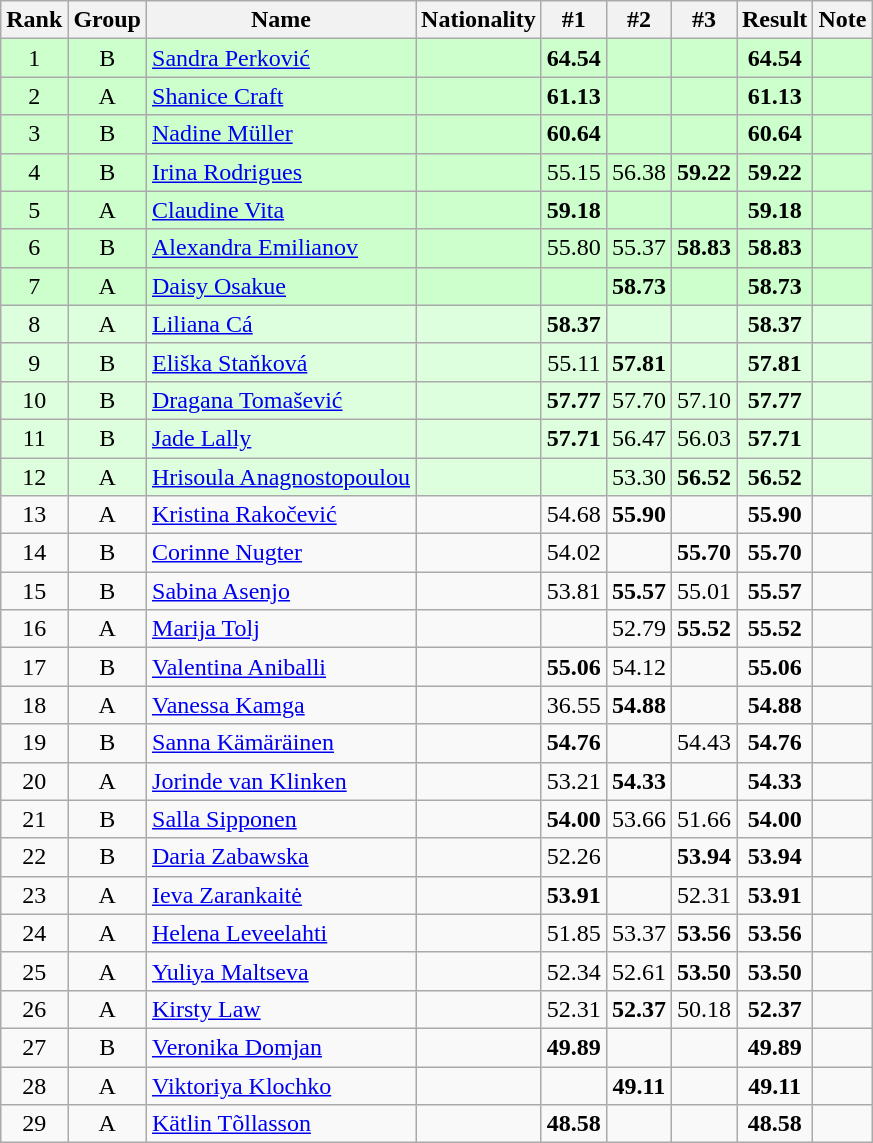<table class="wikitable sortable" style="text-align:center">
<tr>
<th>Rank</th>
<th>Group</th>
<th>Name</th>
<th>Nationality</th>
<th>#1</th>
<th>#2</th>
<th>#3</th>
<th>Result</th>
<th>Note</th>
</tr>
<tr bgcolor=ccffcc>
<td>1</td>
<td>B</td>
<td align=left><a href='#'>Sandra Perković</a></td>
<td align=left></td>
<td><strong>64.54</strong></td>
<td></td>
<td></td>
<td><strong>64.54</strong></td>
<td></td>
</tr>
<tr bgcolor=ccffcc>
<td>2</td>
<td>A</td>
<td align=left><a href='#'>Shanice Craft</a></td>
<td align=left></td>
<td><strong>61.13</strong></td>
<td></td>
<td></td>
<td><strong>61.13</strong></td>
<td></td>
</tr>
<tr bgcolor=ccffcc>
<td>3</td>
<td>B</td>
<td align=left><a href='#'>Nadine Müller</a></td>
<td align=left></td>
<td><strong>60.64</strong></td>
<td></td>
<td></td>
<td><strong>60.64</strong></td>
<td></td>
</tr>
<tr bgcolor=ccffcc>
<td>4</td>
<td>B</td>
<td align=left><a href='#'>Irina Rodrigues</a></td>
<td align=left></td>
<td>55.15</td>
<td>56.38</td>
<td><strong>59.22</strong></td>
<td><strong>59.22</strong></td>
<td></td>
</tr>
<tr bgcolor=ccffcc>
<td>5</td>
<td>A</td>
<td align=left><a href='#'>Claudine Vita</a></td>
<td align=left></td>
<td><strong>59.18</strong></td>
<td></td>
<td></td>
<td><strong>59.18</strong></td>
<td></td>
</tr>
<tr bgcolor=ccffcc>
<td>6</td>
<td>B</td>
<td align=left><a href='#'>Alexandra Emilianov</a></td>
<td align=left></td>
<td>55.80</td>
<td>55.37</td>
<td><strong>58.83</strong></td>
<td><strong>58.83</strong></td>
<td></td>
</tr>
<tr bgcolor=ccffcc>
<td>7</td>
<td>A</td>
<td align=left><a href='#'>Daisy Osakue</a></td>
<td align=left></td>
<td></td>
<td><strong>58.73</strong></td>
<td></td>
<td><strong>58.73</strong></td>
<td></td>
</tr>
<tr bgcolor=ddffdd>
<td>8</td>
<td>A</td>
<td align=left><a href='#'>Liliana Cá</a></td>
<td align=left></td>
<td><strong>58.37</strong></td>
<td></td>
<td></td>
<td><strong>58.37</strong></td>
<td></td>
</tr>
<tr bgcolor=ddffdd>
<td>9</td>
<td>B</td>
<td align=left><a href='#'>Eliška Staňková</a></td>
<td align=left></td>
<td>55.11</td>
<td><strong>57.81</strong></td>
<td></td>
<td><strong>57.81</strong></td>
<td></td>
</tr>
<tr bgcolor=ddffdd>
<td>10</td>
<td>B</td>
<td align=left><a href='#'>Dragana Tomašević</a></td>
<td align=left></td>
<td><strong>57.77</strong></td>
<td>57.70</td>
<td>57.10</td>
<td><strong>57.77</strong></td>
<td></td>
</tr>
<tr bgcolor=ddffdd>
<td>11</td>
<td>B</td>
<td align=left><a href='#'>Jade Lally</a></td>
<td align=left></td>
<td><strong>57.71</strong></td>
<td>56.47</td>
<td>56.03</td>
<td><strong>57.71</strong></td>
<td></td>
</tr>
<tr bgcolor=ddffdd>
<td>12</td>
<td>A</td>
<td align=left><a href='#'>Hrisoula Anagnostopoulou</a></td>
<td align=left></td>
<td></td>
<td>53.30</td>
<td><strong>56.52</strong></td>
<td><strong>56.52</strong></td>
<td></td>
</tr>
<tr>
<td>13</td>
<td>A</td>
<td align=left><a href='#'>Kristina Rakočević</a></td>
<td align=left></td>
<td>54.68</td>
<td><strong>55.90</strong></td>
<td></td>
<td><strong>55.90</strong></td>
<td></td>
</tr>
<tr>
<td>14</td>
<td>B</td>
<td align=left><a href='#'>Corinne Nugter</a></td>
<td align=left></td>
<td>54.02</td>
<td></td>
<td><strong>55.70</strong></td>
<td><strong>55.70</strong></td>
<td></td>
</tr>
<tr>
<td>15</td>
<td>B</td>
<td align=left><a href='#'>Sabina Asenjo</a></td>
<td align=left></td>
<td>53.81</td>
<td><strong>55.57</strong></td>
<td>55.01</td>
<td><strong>55.57</strong></td>
<td></td>
</tr>
<tr>
<td>16</td>
<td>A</td>
<td align=left><a href='#'>Marija Tolj</a></td>
<td align=left></td>
<td></td>
<td>52.79</td>
<td><strong>55.52</strong></td>
<td><strong>55.52</strong></td>
<td></td>
</tr>
<tr>
<td>17</td>
<td>B</td>
<td align=left><a href='#'>Valentina Aniballi</a></td>
<td align=left></td>
<td><strong>55.06</strong></td>
<td>54.12</td>
<td></td>
<td><strong>55.06</strong></td>
<td></td>
</tr>
<tr>
<td>18</td>
<td>A</td>
<td align=left><a href='#'>Vanessa Kamga</a></td>
<td align=left></td>
<td>36.55</td>
<td><strong>54.88</strong></td>
<td></td>
<td><strong>54.88</strong></td>
<td></td>
</tr>
<tr>
<td>19</td>
<td>B</td>
<td align=left><a href='#'>Sanna Kämäräinen</a></td>
<td align=left></td>
<td><strong>54.76</strong></td>
<td></td>
<td>54.43</td>
<td><strong>54.76</strong></td>
<td></td>
</tr>
<tr>
<td>20</td>
<td>A</td>
<td align=left><a href='#'>Jorinde van Klinken</a></td>
<td align=left></td>
<td>53.21</td>
<td><strong>54.33</strong></td>
<td></td>
<td><strong>54.33</strong></td>
<td></td>
</tr>
<tr>
<td>21</td>
<td>B</td>
<td align=left><a href='#'>Salla Sipponen</a></td>
<td align=left></td>
<td><strong>54.00</strong></td>
<td>53.66</td>
<td>51.66</td>
<td><strong>54.00</strong></td>
<td></td>
</tr>
<tr>
<td>22</td>
<td>B</td>
<td align=left><a href='#'>Daria Zabawska</a></td>
<td align=left></td>
<td>52.26</td>
<td></td>
<td><strong>53.94</strong></td>
<td><strong>53.94</strong></td>
<td></td>
</tr>
<tr>
<td>23</td>
<td>A</td>
<td align=left><a href='#'>Ieva Zarankaitė</a></td>
<td align=left></td>
<td><strong>53.91</strong></td>
<td></td>
<td>52.31</td>
<td><strong>53.91</strong></td>
<td></td>
</tr>
<tr>
<td>24</td>
<td>A</td>
<td align=left><a href='#'>Helena Leveelahti</a></td>
<td align=left></td>
<td>51.85</td>
<td>53.37</td>
<td><strong>53.56</strong></td>
<td><strong>53.56</strong></td>
<td></td>
</tr>
<tr>
<td>25</td>
<td>A</td>
<td align=left><a href='#'>Yuliya Maltseva</a></td>
<td align=left></td>
<td>52.34</td>
<td>52.61</td>
<td><strong>53.50</strong></td>
<td><strong>53.50</strong></td>
<td></td>
</tr>
<tr>
<td>26</td>
<td>A</td>
<td align=left><a href='#'>Kirsty Law</a></td>
<td align=left></td>
<td>52.31</td>
<td><strong>52.37</strong></td>
<td>50.18</td>
<td><strong>52.37</strong></td>
<td></td>
</tr>
<tr>
<td>27</td>
<td>B</td>
<td align=left><a href='#'>Veronika Domjan</a></td>
<td align=left></td>
<td><strong>49.89</strong></td>
<td></td>
<td></td>
<td><strong>49.89</strong></td>
<td></td>
</tr>
<tr>
<td>28</td>
<td>A</td>
<td align=left><a href='#'>Viktoriya Klochko</a></td>
<td align=left></td>
<td></td>
<td><strong>49.11</strong></td>
<td></td>
<td><strong>49.11</strong></td>
<td></td>
</tr>
<tr>
<td>29</td>
<td>A</td>
<td align=left><a href='#'>Kätlin Tõllasson</a></td>
<td align=left></td>
<td><strong>48.58</strong></td>
<td></td>
<td></td>
<td><strong>48.58</strong></td>
<td></td>
</tr>
</table>
